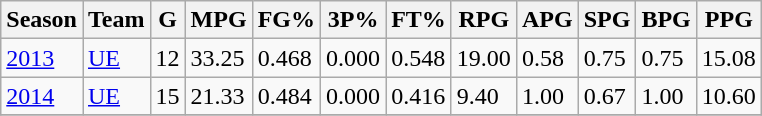<table class="wikitable sortable">
<tr>
<th>Season</th>
<th>Team</th>
<th>G</th>
<th>MPG</th>
<th>FG%</th>
<th>3P%</th>
<th>FT%</th>
<th>RPG</th>
<th>APG</th>
<th>SPG</th>
<th>BPG</th>
<th>PPG</th>
</tr>
<tr>
<td style="text-align:left;"><a href='#'>2013</a></td>
<td style="text-align:left;"><a href='#'>UE</a></td>
<td>12</td>
<td>33.25</td>
<td>0.468</td>
<td>0.000</td>
<td>0.548</td>
<td>19.00</td>
<td>0.58</td>
<td>0.75</td>
<td>0.75</td>
<td>15.08</td>
</tr>
<tr>
<td style="text-align:left;"><a href='#'>2014</a></td>
<td style="text-align:left;"><a href='#'>UE</a></td>
<td>15</td>
<td>21.33</td>
<td>0.484</td>
<td>0.000</td>
<td>0.416</td>
<td>9.40</td>
<td>1.00</td>
<td>0.67</td>
<td>1.00</td>
<td>10.60</td>
</tr>
<tr>
</tr>
</table>
